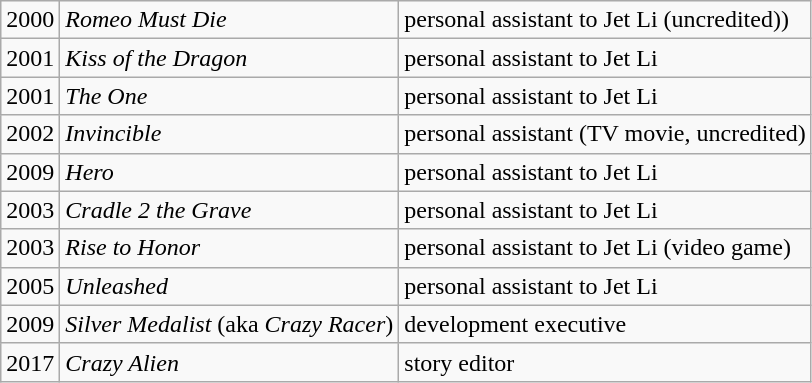<table class="wikitable">
<tr>
<td>2000</td>
<td><em>Romeo Must Die</em></td>
<td>personal assistant to Jet Li (uncredited))</td>
</tr>
<tr>
<td>2001</td>
<td><em>Kiss of the Dragon</em></td>
<td>personal assistant to Jet Li</td>
</tr>
<tr>
<td>2001</td>
<td><em>The One</em></td>
<td>personal assistant to Jet Li</td>
</tr>
<tr>
<td>2002</td>
<td><em>Invincible</em></td>
<td>personal assistant (TV movie, uncredited)</td>
</tr>
<tr>
<td>2009</td>
<td><em>Hero</em></td>
<td>personal assistant to Jet Li</td>
</tr>
<tr>
<td>2003</td>
<td><em>Cradle 2 the Grave</em></td>
<td>personal assistant to Jet Li</td>
</tr>
<tr>
<td>2003</td>
<td><em>Rise to Honor</em></td>
<td>personal assistant to Jet Li (video game)</td>
</tr>
<tr>
<td>2005</td>
<td><em>Unleashed</em></td>
<td>personal assistant to Jet Li</td>
</tr>
<tr>
<td>2009</td>
<td><em>Silver Medalist</em> (aka <em>Crazy Racer</em>)</td>
<td>development executive</td>
</tr>
<tr>
<td>2017</td>
<td><em>Crazy Alien</em></td>
<td>story editor</td>
</tr>
</table>
